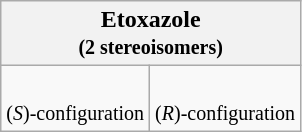<table class="wikitable" style="text-align:center">
<tr class="hintergrundfarbe6">
<th colspan="2">Etoxazole<br><small>(2 stereoisomers)</small></th>
</tr>
<tr>
<td><br><small>(<em>S</em>)-configuration</small></td>
<td><br><small>(<em>R</em>)-configuration</small></td>
</tr>
</table>
